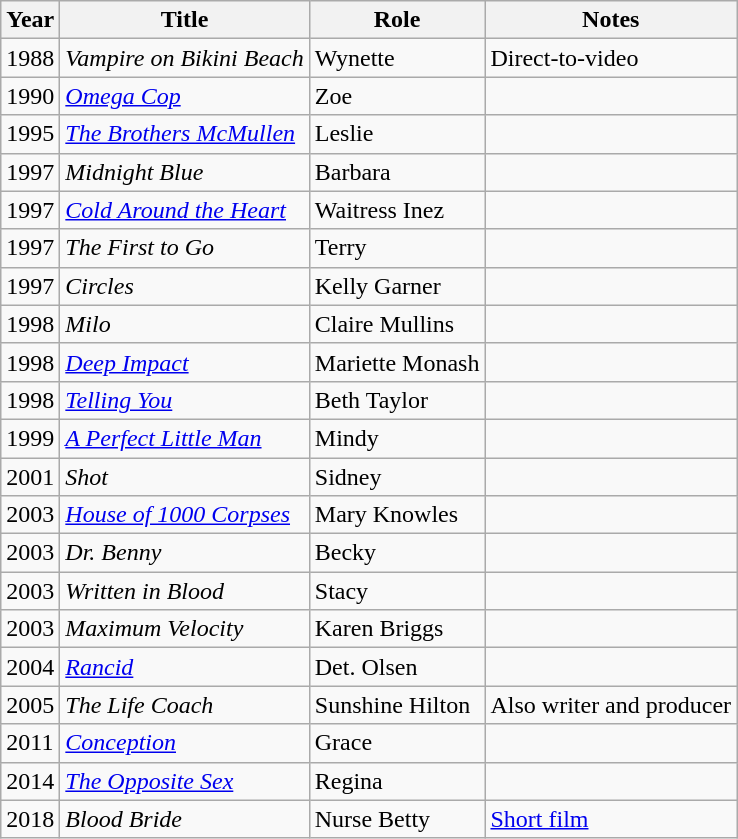<table class="wikitable sortable">
<tr>
<th>Year</th>
<th>Title</th>
<th>Role</th>
<th>Notes</th>
</tr>
<tr>
<td>1988</td>
<td><em>Vampire on Bikini Beach</em></td>
<td>Wynette</td>
<td>Direct-to-video</td>
</tr>
<tr>
<td>1990</td>
<td><em><a href='#'>Omega Cop</a></em></td>
<td>Zoe</td>
<td></td>
</tr>
<tr>
<td>1995</td>
<td><em><a href='#'>The Brothers McMullen</a></em></td>
<td>Leslie</td>
<td></td>
</tr>
<tr>
<td>1997</td>
<td><em>Midnight Blue</em></td>
<td>Barbara</td>
<td></td>
</tr>
<tr>
<td>1997</td>
<td><em><a href='#'>Cold Around the Heart</a></em></td>
<td>Waitress Inez</td>
<td></td>
</tr>
<tr>
<td>1997</td>
<td><em>The First to Go</em></td>
<td>Terry</td>
<td></td>
</tr>
<tr>
<td>1997</td>
<td><em>Circles</em></td>
<td>Kelly Garner</td>
<td></td>
</tr>
<tr>
<td>1998</td>
<td><em>Milo</em></td>
<td>Claire Mullins</td>
<td></td>
</tr>
<tr>
<td>1998</td>
<td><a href='#'><em>Deep Impact</em></a></td>
<td>Mariette Monash</td>
<td></td>
</tr>
<tr>
<td>1998</td>
<td><em><a href='#'>Telling You</a></em></td>
<td>Beth Taylor</td>
<td></td>
</tr>
<tr>
<td>1999</td>
<td><em><a href='#'>A Perfect Little Man</a></em></td>
<td>Mindy</td>
<td></td>
</tr>
<tr>
<td>2001</td>
<td><em>Shot</em></td>
<td>Sidney</td>
<td></td>
</tr>
<tr>
<td>2003</td>
<td><em><a href='#'>House of 1000 Corpses</a></em></td>
<td>Mary Knowles</td>
<td></td>
</tr>
<tr>
<td>2003</td>
<td><em>Dr. Benny</em></td>
<td>Becky</td>
<td></td>
</tr>
<tr>
<td>2003</td>
<td><em>Written in Blood</em></td>
<td>Stacy</td>
<td></td>
</tr>
<tr>
<td>2003</td>
<td><em>Maximum Velocity</em></td>
<td>Karen Briggs</td>
<td></td>
</tr>
<tr>
<td>2004</td>
<td><a href='#'><em>Rancid</em></a></td>
<td>Det. Olsen</td>
<td></td>
</tr>
<tr>
<td>2005</td>
<td><em>The Life Coach</em></td>
<td>Sunshine Hilton</td>
<td>Also writer and producer</td>
</tr>
<tr>
<td>2011</td>
<td><a href='#'><em>Conception</em></a></td>
<td>Grace</td>
<td></td>
</tr>
<tr>
<td>2014</td>
<td><a href='#'><em>The Opposite Sex</em></a></td>
<td>Regina</td>
<td></td>
</tr>
<tr>
<td>2018</td>
<td><em>Blood Bride</em></td>
<td>Nurse Betty</td>
<td><a href='#'>Short film</a></td>
</tr>
</table>
